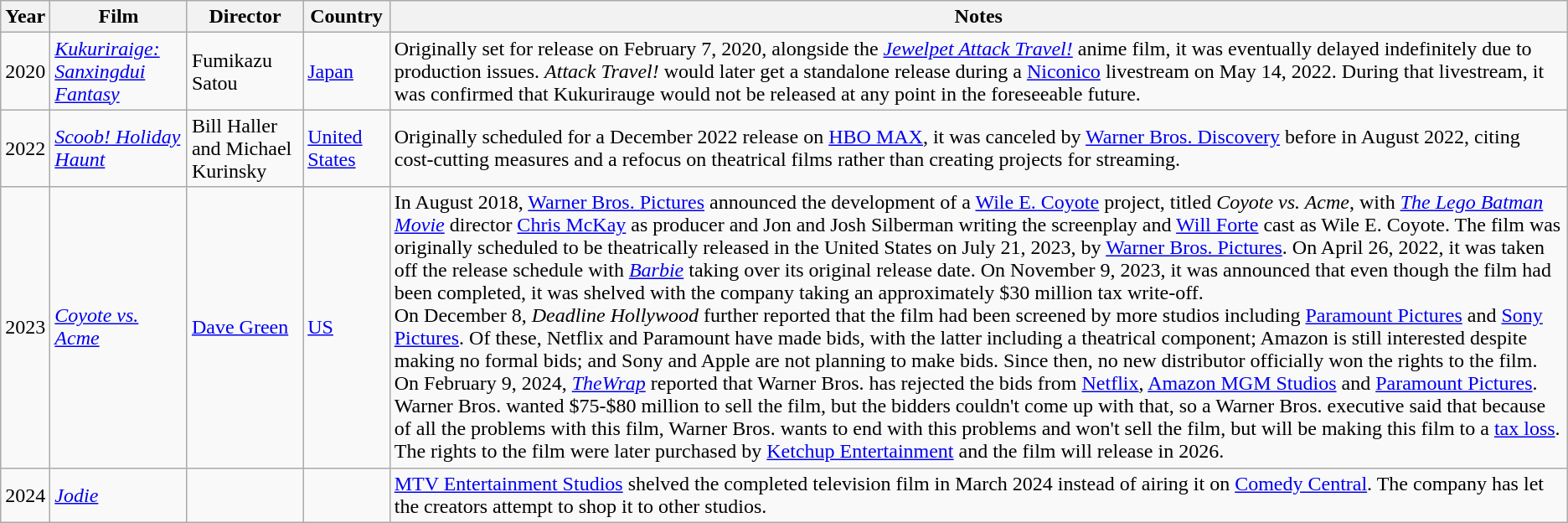<table class="wikitable">
<tr>
<th>Year</th>
<th>Film</th>
<th>Director</th>
<th>Country</th>
<th>Notes</th>
</tr>
<tr>
<td>2020</td>
<td><em><a href='#'>Kukuriraige: Sanxingdui Fantasy</a></em></td>
<td>Fumikazu Satou</td>
<td><a href='#'>Japan</a></td>
<td>Originally set for release on February 7, 2020, alongside the <em><a href='#'>Jewelpet Attack Travel!</a></em> anime film, it was eventually delayed indefinitely due to production issues. <em>Attack Travel!</em> would later get a standalone release during a <a href='#'>Niconico</a> livestream on May 14, 2022. During that livestream, it was confirmed that Kukurirauge would not be released at any point in the foreseeable future.</td>
</tr>
<tr>
<td>2022</td>
<td><em><a href='#'>Scoob! Holiday Haunt</a></em></td>
<td>Bill Haller and Michael Kurinsky</td>
<td><a href='#'>United States</a></td>
<td>Originally scheduled for a December 2022 release on <a href='#'>HBO MAX</a>, it was canceled by <a href='#'>Warner Bros. Discovery</a> before in August 2022, citing cost-cutting measures and a refocus on theatrical films rather than creating projects for streaming.</td>
</tr>
<tr>
<td>2023</td>
<td><em><a href='#'>Coyote vs. Acme</a></em></td>
<td><a href='#'>Dave Green</a></td>
<td><a href='#'>US</a></td>
<td>In August 2018, <a href='#'>Warner Bros. Pictures</a> announced the development of a <a href='#'>Wile E. Coyote</a> project, titled <em>Coyote vs. Acme</em>, with <em><a href='#'>The Lego Batman Movie</a></em> director <a href='#'>Chris McKay</a> as producer and Jon and Josh Silberman writing the screenplay and <a href='#'>Will Forte</a> cast as Wile E. Coyote. The film was originally scheduled to be theatrically released in the United States on July 21, 2023, by <a href='#'>Warner Bros. Pictures</a>. On April 26, 2022, it was taken off the release schedule with <em><a href='#'>Barbie</a></em> taking over its original release date. On November 9, 2023, it was announced that even though the film had been completed, it was shelved with the company taking an approximately $30 million tax write-off.<br>On December 8, <em>Deadline Hollywood</em> further reported that the film had been screened by more studios including <a href='#'>Paramount Pictures</a> and <a href='#'>Sony Pictures</a>. Of these, Netflix and Paramount have made bids, with the latter including a theatrical component; Amazon is still interested despite making no formal bids; and Sony and Apple are not planning to make bids. Since then, no new distributor officially won the rights to the film. On February 9, 2024, <em><a href='#'>TheWrap</a></em> reported that Warner Bros. has rejected the bids from <a href='#'>Netflix</a>, <a href='#'>Amazon MGM Studios</a> and <a href='#'>Paramount Pictures</a>. Warner Bros. wanted $75-$80 million to sell the film, but the bidders couldn't come up with that, so a Warner Bros. executive said that because of all the problems with this film, Warner Bros. wants to end with this problems and won't sell the film, but will be making this film to a <a href='#'>tax loss</a>. The rights to the film were later purchased by <a href='#'>Ketchup Entertainment</a> and the film will release in 2026.</td>
</tr>
<tr>
<td>2024</td>
<td><em><a href='#'>Jodie</a></em></td>
<td></td>
<td></td>
<td><a href='#'>MTV Entertainment Studios</a> shelved the completed television film in March 2024 instead of airing it on <a href='#'>Comedy Central</a>. The company has let the creators attempt to shop it to other studios.</td>
</tr>
</table>
